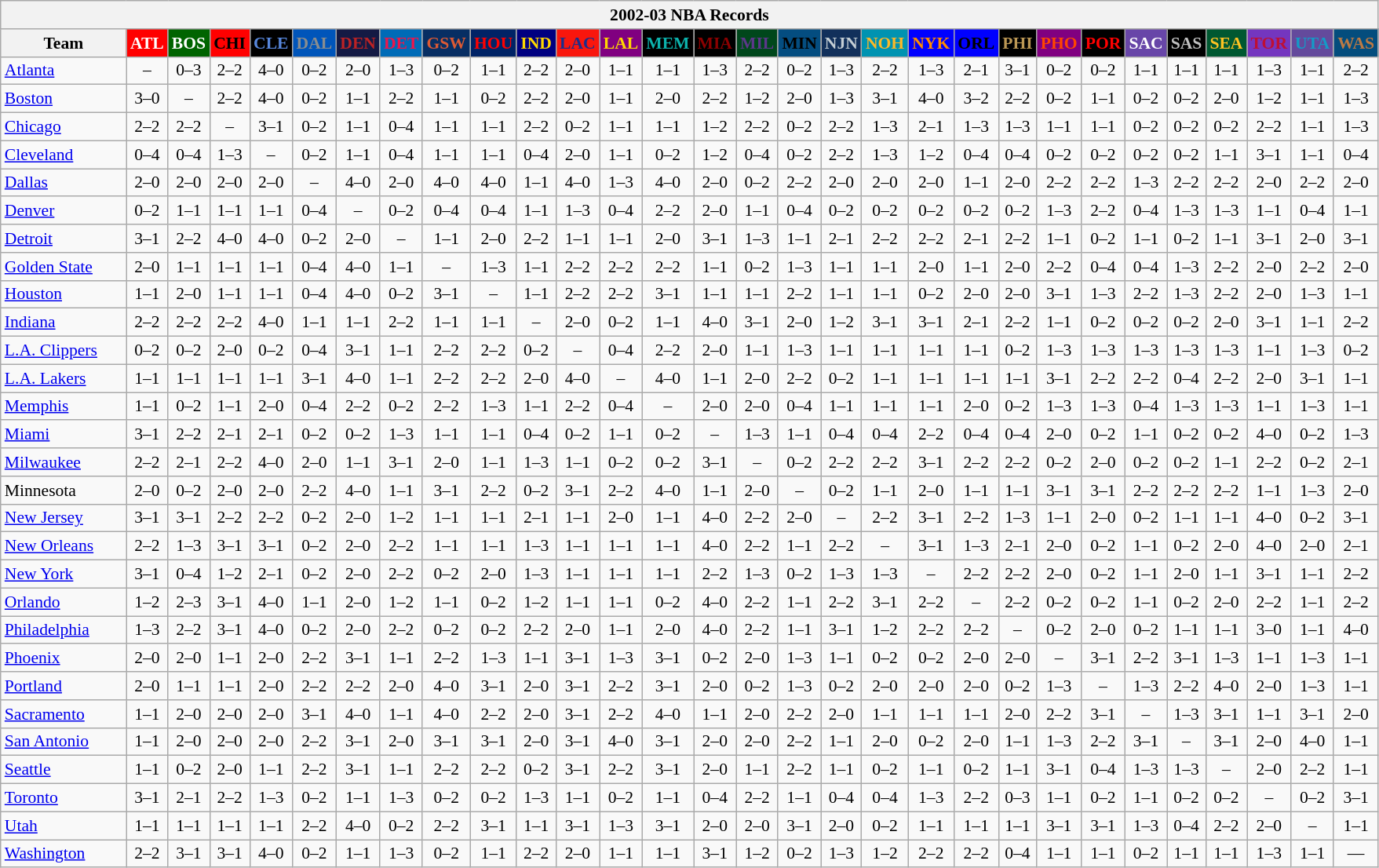<table class="wikitable" style="font-size:90%; text-align:center;">
<tr>
<th colspan=30>2002-03 NBA Records</th>
</tr>
<tr>
<th width=100>Team</th>
<th style="background:#FF0000;color:#FFFFFF;width=35">ATL</th>
<th style="background:#006400;color:#FFFFFF;width=35">BOS</th>
<th style="background:#FF0000;color:#000000;width=35">CHI</th>
<th style="background:#000000;color:#5787DC;width=35">CLE</th>
<th style="background:#0055BA;color:#898D8F;width=35">DAL</th>
<th style="background:#141A44;color:#BC2224;width=35">DEN</th>
<th style="background:#006BB7;color:#ED164B;width=35">DET</th>
<th style="background:#072E63;color:#DC5A34;width=35">GSW</th>
<th style="background:#002366;color:#FF0000;width=35">HOU</th>
<th style="background:#000080;color:#FFD700;width=35">IND</th>
<th style="background:#F9160D;color:#1A2E8B;width=35">LAC</th>
<th style="background:#800080;color:#FFD700;width=35">LAL</th>
<th style="background:#000000;color:#0CB2AC;width=35">MEM</th>
<th style="background:#000000;color:#8B0000;width=35">MIA</th>
<th style="background:#00471B;color:#5C378A;width=35">MIL</th>
<th style="background:#044D80;color:#000000;width=35">MIN</th>
<th style="background:#12305B;color:#C4CED4;width=35">NJN</th>
<th style="background:#0093B1;color:#FDB827;width=35">NOH</th>
<th style="background:#0000FF;color:#FF8C00;width=35">NYK</th>
<th style="background:#0000FF;color:#000000;width=35">ORL</th>
<th style="background:#000000;color:#BB9754;width=35">PHI</th>
<th style="background:#800080;color:#FF4500;width=35">PHO</th>
<th style="background:#000000;color:#FF0000;width=35">POR</th>
<th style="background:#6846A8;color:#FFFFFF;width=35">SAC</th>
<th style="background:#000000;color:#C0C0C0;width=35">SAS</th>
<th style="background:#005831;color:#FFC322;width=35">SEA</th>
<th style="background:#7436BF;color:#BE0F34;width=35">TOR</th>
<th style="background:#644A9C;color:#149BC7;width=35">UTA</th>
<th style="background:#044D7D;color:#BC7A44;width=35">WAS</th>
</tr>
<tr>
<td style="text-align:left;"><a href='#'>Atlanta</a></td>
<td>–</td>
<td>0–3</td>
<td>2–2</td>
<td>4–0</td>
<td>0–2</td>
<td>2–0</td>
<td>1–3</td>
<td>0–2</td>
<td>1–1</td>
<td>2–2</td>
<td>2–0</td>
<td>1–1</td>
<td>1–1</td>
<td>1–3</td>
<td>2–2</td>
<td>0–2</td>
<td>1–3</td>
<td>2–2</td>
<td>1–3</td>
<td>2–1</td>
<td>3–1</td>
<td>0–2</td>
<td>0–2</td>
<td>1–1</td>
<td>1–1</td>
<td>1–1</td>
<td>1–3</td>
<td>1–1</td>
<td>2–2</td>
</tr>
<tr>
<td style="text-align:left;"><a href='#'>Boston</a></td>
<td>3–0</td>
<td>–</td>
<td>2–2</td>
<td>4–0</td>
<td>0–2</td>
<td>1–1</td>
<td>2–2</td>
<td>1–1</td>
<td>0–2</td>
<td>2–2</td>
<td>2–0</td>
<td>1–1</td>
<td>2–0</td>
<td>2–2</td>
<td>1–2</td>
<td>2–0</td>
<td>1–3</td>
<td>3–1</td>
<td>4–0</td>
<td>3–2</td>
<td>2–2</td>
<td>0–2</td>
<td>1–1</td>
<td>0–2</td>
<td>0–2</td>
<td>2–0</td>
<td>1–2</td>
<td>1–1</td>
<td>1–3</td>
</tr>
<tr>
<td style="text-align:left;"><a href='#'>Chicago</a></td>
<td>2–2</td>
<td>2–2</td>
<td>–</td>
<td>3–1</td>
<td>0–2</td>
<td>1–1</td>
<td>0–4</td>
<td>1–1</td>
<td>1–1</td>
<td>2–2</td>
<td>0–2</td>
<td>1–1</td>
<td>1–1</td>
<td>1–2</td>
<td>2–2</td>
<td>0–2</td>
<td>2–2</td>
<td>1–3</td>
<td>2–1</td>
<td>1–3</td>
<td>1–3</td>
<td>1–1</td>
<td>1–1</td>
<td>0–2</td>
<td>0–2</td>
<td>0–2</td>
<td>2–2</td>
<td>1–1</td>
<td>1–3</td>
</tr>
<tr>
<td style="text-align:left;"><a href='#'>Cleveland</a></td>
<td>0–4</td>
<td>0–4</td>
<td>1–3</td>
<td>–</td>
<td>0–2</td>
<td>1–1</td>
<td>0–4</td>
<td>1–1</td>
<td>1–1</td>
<td>0–4</td>
<td>2–0</td>
<td>1–1</td>
<td>0–2</td>
<td>1–2</td>
<td>0–4</td>
<td>0–2</td>
<td>2–2</td>
<td>1–3</td>
<td>1–2</td>
<td>0–4</td>
<td>0–4</td>
<td>0–2</td>
<td>0–2</td>
<td>0–2</td>
<td>0–2</td>
<td>1–1</td>
<td>3–1</td>
<td>1–1</td>
<td>0–4</td>
</tr>
<tr>
<td style="text-align:left;"><a href='#'>Dallas</a></td>
<td>2–0</td>
<td>2–0</td>
<td>2–0</td>
<td>2–0</td>
<td>–</td>
<td>4–0</td>
<td>2–0</td>
<td>4–0</td>
<td>4–0</td>
<td>1–1</td>
<td>4–0</td>
<td>1–3</td>
<td>4–0</td>
<td>2–0</td>
<td>0–2</td>
<td>2–2</td>
<td>2–0</td>
<td>2–0</td>
<td>2–0</td>
<td>1–1</td>
<td>2–0</td>
<td>2–2</td>
<td>2–2</td>
<td>1–3</td>
<td>2–2</td>
<td>2–2</td>
<td>2–0</td>
<td>2–2</td>
<td>2–0</td>
</tr>
<tr>
<td style="text-align:left;"><a href='#'>Denver</a></td>
<td>0–2</td>
<td>1–1</td>
<td>1–1</td>
<td>1–1</td>
<td>0–4</td>
<td>–</td>
<td>0–2</td>
<td>0–4</td>
<td>0–4</td>
<td>1–1</td>
<td>1–3</td>
<td>0–4</td>
<td>2–2</td>
<td>2–0</td>
<td>1–1</td>
<td>0–4</td>
<td>0–2</td>
<td>0–2</td>
<td>0–2</td>
<td>0–2</td>
<td>0–2</td>
<td>1–3</td>
<td>2–2</td>
<td>0–4</td>
<td>1–3</td>
<td>1–3</td>
<td>1–1</td>
<td>0–4</td>
<td>1–1</td>
</tr>
<tr>
<td style="text-align:left;"><a href='#'>Detroit</a></td>
<td>3–1</td>
<td>2–2</td>
<td>4–0</td>
<td>4–0</td>
<td>0–2</td>
<td>2–0</td>
<td>–</td>
<td>1–1</td>
<td>2–0</td>
<td>2–2</td>
<td>1–1</td>
<td>1–1</td>
<td>2–0</td>
<td>3–1</td>
<td>1–3</td>
<td>1–1</td>
<td>2–1</td>
<td>2–2</td>
<td>2–2</td>
<td>2–1</td>
<td>2–2</td>
<td>1–1</td>
<td>0–2</td>
<td>1–1</td>
<td>0–2</td>
<td>1–1</td>
<td>3–1</td>
<td>2–0</td>
<td>3–1</td>
</tr>
<tr>
<td style="text-align:left;"><a href='#'>Golden State</a></td>
<td>2–0</td>
<td>1–1</td>
<td>1–1</td>
<td>1–1</td>
<td>0–4</td>
<td>4–0</td>
<td>1–1</td>
<td>–</td>
<td>1–3</td>
<td>1–1</td>
<td>2–2</td>
<td>2–2</td>
<td>2–2</td>
<td>1–1</td>
<td>0–2</td>
<td>1–3</td>
<td>1–1</td>
<td>1–1</td>
<td>2–0</td>
<td>1–1</td>
<td>2–0</td>
<td>2–2</td>
<td>0–4</td>
<td>0–4</td>
<td>1–3</td>
<td>2–2</td>
<td>2–0</td>
<td>2–2</td>
<td>2–0</td>
</tr>
<tr>
<td style="text-align:left;"><a href='#'>Houston</a></td>
<td>1–1</td>
<td>2–0</td>
<td>1–1</td>
<td>1–1</td>
<td>0–4</td>
<td>4–0</td>
<td>0–2</td>
<td>3–1</td>
<td>–</td>
<td>1–1</td>
<td>2–2</td>
<td>2–2</td>
<td>3–1</td>
<td>1–1</td>
<td>1–1</td>
<td>2–2</td>
<td>1–1</td>
<td>1–1</td>
<td>0–2</td>
<td>2–0</td>
<td>2–0</td>
<td>3–1</td>
<td>1–3</td>
<td>2–2</td>
<td>1–3</td>
<td>2–2</td>
<td>2–0</td>
<td>1–3</td>
<td>1–1</td>
</tr>
<tr>
<td style="text-align:left;"><a href='#'>Indiana</a></td>
<td>2–2</td>
<td>2–2</td>
<td>2–2</td>
<td>4–0</td>
<td>1–1</td>
<td>1–1</td>
<td>2–2</td>
<td>1–1</td>
<td>1–1</td>
<td>–</td>
<td>2–0</td>
<td>0–2</td>
<td>1–1</td>
<td>4–0</td>
<td>3–1</td>
<td>2–0</td>
<td>1–2</td>
<td>3–1</td>
<td>3–1</td>
<td>2–1</td>
<td>2–2</td>
<td>1–1</td>
<td>0–2</td>
<td>0–2</td>
<td>0–2</td>
<td>2–0</td>
<td>3–1</td>
<td>1–1</td>
<td>2–2</td>
</tr>
<tr>
<td style="text-align:left;"><a href='#'>L.A. Clippers</a></td>
<td>0–2</td>
<td>0–2</td>
<td>2–0</td>
<td>0–2</td>
<td>0–4</td>
<td>3–1</td>
<td>1–1</td>
<td>2–2</td>
<td>2–2</td>
<td>0–2</td>
<td>–</td>
<td>0–4</td>
<td>2–2</td>
<td>2–0</td>
<td>1–1</td>
<td>1–3</td>
<td>1–1</td>
<td>1–1</td>
<td>1–1</td>
<td>1–1</td>
<td>0–2</td>
<td>1–3</td>
<td>1–3</td>
<td>1–3</td>
<td>1–3</td>
<td>1–3</td>
<td>1–1</td>
<td>1–3</td>
<td>0–2</td>
</tr>
<tr>
<td style="text-align:left;"><a href='#'>L.A. Lakers</a></td>
<td>1–1</td>
<td>1–1</td>
<td>1–1</td>
<td>1–1</td>
<td>3–1</td>
<td>4–0</td>
<td>1–1</td>
<td>2–2</td>
<td>2–2</td>
<td>2–0</td>
<td>4–0</td>
<td>–</td>
<td>4–0</td>
<td>1–1</td>
<td>2–0</td>
<td>2–2</td>
<td>0–2</td>
<td>1–1</td>
<td>1–1</td>
<td>1–1</td>
<td>1–1</td>
<td>3–1</td>
<td>2–2</td>
<td>2–2</td>
<td>0–4</td>
<td>2–2</td>
<td>2–0</td>
<td>3–1</td>
<td>1–1</td>
</tr>
<tr>
<td style="text-align:left;"><a href='#'>Memphis</a></td>
<td>1–1</td>
<td>0–2</td>
<td>1–1</td>
<td>2–0</td>
<td>0–4</td>
<td>2–2</td>
<td>0–2</td>
<td>2–2</td>
<td>1–3</td>
<td>1–1</td>
<td>2–2</td>
<td>0–4</td>
<td>–</td>
<td>2–0</td>
<td>2–0</td>
<td>0–4</td>
<td>1–1</td>
<td>1–1</td>
<td>1–1</td>
<td>2–0</td>
<td>0–2</td>
<td>1–3</td>
<td>1–3</td>
<td>0–4</td>
<td>1–3</td>
<td>1–3</td>
<td>1–1</td>
<td>1–3</td>
<td>1–1</td>
</tr>
<tr>
<td style="text-align:left;"><a href='#'>Miami</a></td>
<td>3–1</td>
<td>2–2</td>
<td>2–1</td>
<td>2–1</td>
<td>0–2</td>
<td>0–2</td>
<td>1–3</td>
<td>1–1</td>
<td>1–1</td>
<td>0–4</td>
<td>0–2</td>
<td>1–1</td>
<td>0–2</td>
<td>–</td>
<td>1–3</td>
<td>1–1</td>
<td>0–4</td>
<td>0–4</td>
<td>2–2</td>
<td>0–4</td>
<td>0–4</td>
<td>2–0</td>
<td>0–2</td>
<td>1–1</td>
<td>0–2</td>
<td>0–2</td>
<td>4–0</td>
<td>0–2</td>
<td>1–3</td>
</tr>
<tr>
<td style="text-align:left;"><a href='#'>Milwaukee</a></td>
<td>2–2</td>
<td>2–1</td>
<td>2–2</td>
<td>4–0</td>
<td>2–0</td>
<td>1–1</td>
<td>3–1</td>
<td>2–0</td>
<td>1–1</td>
<td>1–3</td>
<td>1–1</td>
<td>0–2</td>
<td>0–2</td>
<td>3–1</td>
<td>–</td>
<td>0–2</td>
<td>2–2</td>
<td>2–2</td>
<td>3–1</td>
<td>2–2</td>
<td>2–2</td>
<td>0–2</td>
<td>2–0</td>
<td>0–2</td>
<td>0–2</td>
<td>1–1</td>
<td>2–2</td>
<td>0–2</td>
<td>2–1</td>
</tr>
<tr>
<td style="text-align:left;">Minnesota</td>
<td>2–0</td>
<td>0–2</td>
<td>2–0</td>
<td>2–0</td>
<td>2–2</td>
<td>4–0</td>
<td>1–1</td>
<td>3–1</td>
<td>2–2</td>
<td>0–2</td>
<td>3–1</td>
<td>2–2</td>
<td>4–0</td>
<td>1–1</td>
<td>2–0</td>
<td>–</td>
<td>0–2</td>
<td>1–1</td>
<td>2–0</td>
<td>1–1</td>
<td>1–1</td>
<td>3–1</td>
<td>3–1</td>
<td>2–2</td>
<td>2–2</td>
<td>2–2</td>
<td>1–1</td>
<td>1–3</td>
<td>2–0</td>
</tr>
<tr>
<td style="text-align:left;"><a href='#'>New Jersey</a></td>
<td>3–1</td>
<td>3–1</td>
<td>2–2</td>
<td>2–2</td>
<td>0–2</td>
<td>2–0</td>
<td>1–2</td>
<td>1–1</td>
<td>1–1</td>
<td>2–1</td>
<td>1–1</td>
<td>2–0</td>
<td>1–1</td>
<td>4–0</td>
<td>2–2</td>
<td>2–0</td>
<td>–</td>
<td>2–2</td>
<td>3–1</td>
<td>2–2</td>
<td>1–3</td>
<td>1–1</td>
<td>2–0</td>
<td>0–2</td>
<td>1–1</td>
<td>1–1</td>
<td>4–0</td>
<td>0–2</td>
<td>3–1</td>
</tr>
<tr>
<td style="text-align:left;"><a href='#'>New Orleans</a></td>
<td>2–2</td>
<td>1–3</td>
<td>3–1</td>
<td>3–1</td>
<td>0–2</td>
<td>2–0</td>
<td>2–2</td>
<td>1–1</td>
<td>1–1</td>
<td>1–3</td>
<td>1–1</td>
<td>1–1</td>
<td>1–1</td>
<td>4–0</td>
<td>2–2</td>
<td>1–1</td>
<td>2–2</td>
<td>–</td>
<td>3–1</td>
<td>1–3</td>
<td>2–1</td>
<td>2–0</td>
<td>0–2</td>
<td>1–1</td>
<td>0–2</td>
<td>2–0</td>
<td>4–0</td>
<td>2–0</td>
<td>2–1</td>
</tr>
<tr>
<td style="text-align:left;"><a href='#'>New York</a></td>
<td>3–1</td>
<td>0–4</td>
<td>1–2</td>
<td>2–1</td>
<td>0–2</td>
<td>2–0</td>
<td>2–2</td>
<td>0–2</td>
<td>2–0</td>
<td>1–3</td>
<td>1–1</td>
<td>1–1</td>
<td>1–1</td>
<td>2–2</td>
<td>1–3</td>
<td>0–2</td>
<td>1–3</td>
<td>1–3</td>
<td>–</td>
<td>2–2</td>
<td>2–2</td>
<td>2–0</td>
<td>0–2</td>
<td>1–1</td>
<td>2–0</td>
<td>1–1</td>
<td>3–1</td>
<td>1–1</td>
<td>2–2</td>
</tr>
<tr>
<td style="text-align:left;"><a href='#'>Orlando</a></td>
<td>1–2</td>
<td>2–3</td>
<td>3–1</td>
<td>4–0</td>
<td>1–1</td>
<td>2–0</td>
<td>1–2</td>
<td>1–1</td>
<td>0–2</td>
<td>1–2</td>
<td>1–1</td>
<td>1–1</td>
<td>0–2</td>
<td>4–0</td>
<td>2–2</td>
<td>1–1</td>
<td>2–2</td>
<td>3–1</td>
<td>2–2</td>
<td>–</td>
<td>2–2</td>
<td>0–2</td>
<td>0–2</td>
<td>1–1</td>
<td>0–2</td>
<td>2–0</td>
<td>2–2</td>
<td>1–1</td>
<td>2–2</td>
</tr>
<tr>
<td style="text-align:left;"><a href='#'>Philadelphia</a></td>
<td>1–3</td>
<td>2–2</td>
<td>3–1</td>
<td>4–0</td>
<td>0–2</td>
<td>2–0</td>
<td>2–2</td>
<td>0–2</td>
<td>0–2</td>
<td>2–2</td>
<td>2–0</td>
<td>1–1</td>
<td>2–0</td>
<td>4–0</td>
<td>2–2</td>
<td>1–1</td>
<td>3–1</td>
<td>1–2</td>
<td>2–2</td>
<td>2–2</td>
<td>–</td>
<td>0–2</td>
<td>2–0</td>
<td>0–2</td>
<td>1–1</td>
<td>1–1</td>
<td>3–0</td>
<td>1–1</td>
<td>4–0</td>
</tr>
<tr>
<td style="text-align:left;"><a href='#'>Phoenix</a></td>
<td>2–0</td>
<td>2–0</td>
<td>1–1</td>
<td>2–0</td>
<td>2–2</td>
<td>3–1</td>
<td>1–1</td>
<td>2–2</td>
<td>1–3</td>
<td>1–1</td>
<td>3–1</td>
<td>1–3</td>
<td>3–1</td>
<td>0–2</td>
<td>2–0</td>
<td>1–3</td>
<td>1–1</td>
<td>0–2</td>
<td>0–2</td>
<td>2–0</td>
<td>2–0</td>
<td>–</td>
<td>3–1</td>
<td>2–2</td>
<td>3–1</td>
<td>1–3</td>
<td>1–1</td>
<td>1–3</td>
<td>1–1</td>
</tr>
<tr>
<td style="text-align:left;"><a href='#'>Portland</a></td>
<td>2–0</td>
<td>1–1</td>
<td>1–1</td>
<td>2–0</td>
<td>2–2</td>
<td>2–2</td>
<td>2–0</td>
<td>4–0</td>
<td>3–1</td>
<td>2–0</td>
<td>3–1</td>
<td>2–2</td>
<td>3–1</td>
<td>2–0</td>
<td>0–2</td>
<td>1–3</td>
<td>0–2</td>
<td>2–0</td>
<td>2–0</td>
<td>2–0</td>
<td>0–2</td>
<td>1–3</td>
<td>–</td>
<td>1–3</td>
<td>2–2</td>
<td>4–0</td>
<td>2–0</td>
<td>1–3</td>
<td>1–1</td>
</tr>
<tr>
<td style="text-align:left;"><a href='#'>Sacramento</a></td>
<td>1–1</td>
<td>2–0</td>
<td>2–0</td>
<td>2–0</td>
<td>3–1</td>
<td>4–0</td>
<td>1–1</td>
<td>4–0</td>
<td>2–2</td>
<td>2–0</td>
<td>3–1</td>
<td>2–2</td>
<td>4–0</td>
<td>1–1</td>
<td>2–0</td>
<td>2–2</td>
<td>2–0</td>
<td>1–1</td>
<td>1–1</td>
<td>1–1</td>
<td>2–0</td>
<td>2–2</td>
<td>3–1</td>
<td>–</td>
<td>1–3</td>
<td>3–1</td>
<td>1–1</td>
<td>3–1</td>
<td>2–0</td>
</tr>
<tr>
<td style="text-align:left;"><a href='#'>San Antonio</a></td>
<td>1–1</td>
<td>2–0</td>
<td>2–0</td>
<td>2–0</td>
<td>2–2</td>
<td>3–1</td>
<td>2–0</td>
<td>3–1</td>
<td>3–1</td>
<td>2–0</td>
<td>3–1</td>
<td>4–0</td>
<td>3–1</td>
<td>2–0</td>
<td>2–0</td>
<td>2–2</td>
<td>1–1</td>
<td>2–0</td>
<td>0–2</td>
<td>2–0</td>
<td>1–1</td>
<td>1–3</td>
<td>2–2</td>
<td>3–1</td>
<td>–</td>
<td>3–1</td>
<td>2–0</td>
<td>4–0</td>
<td>1–1</td>
</tr>
<tr>
<td style="text-align:left;"><a href='#'>Seattle</a></td>
<td>1–1</td>
<td>0–2</td>
<td>2–0</td>
<td>1–1</td>
<td>2–2</td>
<td>3–1</td>
<td>1–1</td>
<td>2–2</td>
<td>2–2</td>
<td>0–2</td>
<td>3–1</td>
<td>2–2</td>
<td>3–1</td>
<td>2–0</td>
<td>1–1</td>
<td>2–2</td>
<td>1–1</td>
<td>0–2</td>
<td>1–1</td>
<td>0–2</td>
<td>1–1</td>
<td>3–1</td>
<td>0–4</td>
<td>1–3</td>
<td>1–3</td>
<td>–</td>
<td>2–0</td>
<td>2–2</td>
<td>1–1</td>
</tr>
<tr>
<td style="text-align:left;"><a href='#'>Toronto</a></td>
<td>3–1</td>
<td>2–1</td>
<td>2–2</td>
<td>1–3</td>
<td>0–2</td>
<td>1–1</td>
<td>1–3</td>
<td>0–2</td>
<td>0–2</td>
<td>1–3</td>
<td>1–1</td>
<td>0–2</td>
<td>1–1</td>
<td>0–4</td>
<td>2–2</td>
<td>1–1</td>
<td>0–4</td>
<td>0–4</td>
<td>1–3</td>
<td>2–2</td>
<td>0–3</td>
<td>1–1</td>
<td>0–2</td>
<td>1–1</td>
<td>0–2</td>
<td>0–2</td>
<td>–</td>
<td>0–2</td>
<td>3–1</td>
</tr>
<tr>
<td style="text-align:left;"><a href='#'>Utah</a></td>
<td>1–1</td>
<td>1–1</td>
<td>1–1</td>
<td>1–1</td>
<td>2–2</td>
<td>4–0</td>
<td>0–2</td>
<td>2–2</td>
<td>3–1</td>
<td>1–1</td>
<td>3–1</td>
<td>1–3</td>
<td>3–1</td>
<td>2–0</td>
<td>2–0</td>
<td>3–1</td>
<td>2–0</td>
<td>0–2</td>
<td>1–1</td>
<td>1–1</td>
<td>1–1</td>
<td>3–1</td>
<td>3–1</td>
<td>1–3</td>
<td>0–4</td>
<td>2–2</td>
<td>2–0</td>
<td>–</td>
<td>1–1</td>
</tr>
<tr>
<td style="text-align:left;"><a href='#'>Washington</a></td>
<td>2–2</td>
<td>3–1</td>
<td>3–1</td>
<td>4–0</td>
<td>0–2</td>
<td>1–1</td>
<td>1–3</td>
<td>0–2</td>
<td>1–1</td>
<td>2–2</td>
<td>2–0</td>
<td>1–1</td>
<td>1–1</td>
<td>3–1</td>
<td>1–2</td>
<td>0–2</td>
<td>1–3</td>
<td>1–2</td>
<td>2–2</td>
<td>2–2</td>
<td>0–4</td>
<td>1–1</td>
<td>1–1</td>
<td>0–2</td>
<td>1–1</td>
<td>1–1</td>
<td>1–3</td>
<td>1–1</td>
<td>—</td>
</tr>
</table>
